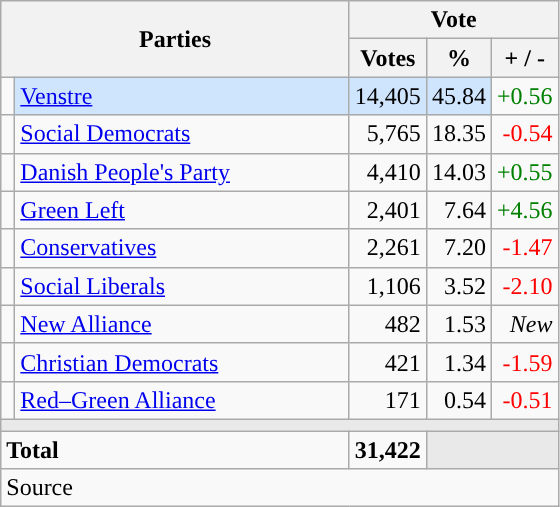<table class="wikitable" style="text-align:right;">
<tr>
<th style="text-align:centre;" rowspan="2" colspan="2" width="225">Parties</th>
<th colspan="3">Vote</th>
</tr>
<tr>
<th width="15">Votes</th>
<th width="15">%</th>
<th width="15">+ / -</th>
</tr>
<tr>
<td width="2" style="color:inherit;background:"></td>
<td bgcolor=#cfe5fe  align="left"><a href='#'>Venstre</a></td>
<td bgcolor=#cfe5fe>14,405</td>
<td bgcolor=#cfe5fe>45.84</td>
<td style=color:green;>+0.56</td>
</tr>
<tr>
<td width="2" style="color:inherit;background:"></td>
<td align="left"><a href='#'>Social Democrats</a></td>
<td>5,765</td>
<td>18.35</td>
<td style=color:red;>-0.54</td>
</tr>
<tr>
<td width="2" style="color:inherit;background:"></td>
<td align="left"><a href='#'>Danish People's Party</a></td>
<td>4,410</td>
<td>14.03</td>
<td style=color:green;>+0.55</td>
</tr>
<tr>
<td width="2" style="color:inherit;background:"></td>
<td align="left"><a href='#'>Green Left</a></td>
<td>2,401</td>
<td>7.64</td>
<td style=color:green;>+4.56</td>
</tr>
<tr>
<td width="2" style="color:inherit;background:"></td>
<td align="left"><a href='#'>Conservatives</a></td>
<td>2,261</td>
<td>7.20</td>
<td style=color:red;>-1.47</td>
</tr>
<tr>
<td width="2" style="color:inherit;background:"></td>
<td align="left"><a href='#'>Social Liberals</a></td>
<td>1,106</td>
<td>3.52</td>
<td style=color:red;>-2.10</td>
</tr>
<tr>
<td width="2" style="color:inherit;background:"></td>
<td align="left"><a href='#'>New Alliance</a></td>
<td>482</td>
<td>1.53</td>
<td><em>New</em></td>
</tr>
<tr>
<td width="2" style="color:inherit;background:"></td>
<td align="left"><a href='#'>Christian Democrats</a></td>
<td>421</td>
<td>1.34</td>
<td style=color:red;>-1.59</td>
</tr>
<tr>
<td width="2" style="color:inherit;background:"></td>
<td align="left"><a href='#'>Red–Green Alliance</a></td>
<td>171</td>
<td>0.54</td>
<td style=color:red;>-0.51</td>
</tr>
<tr>
<td colspan="7" bgcolor="#E9E9E9"></td>
</tr>
<tr>
<td align="left" colspan="2"><strong>Total</strong></td>
<td><strong>31,422</strong></td>
<td bgcolor="#E9E9E9" colspan="2"></td>
</tr>
<tr>
<td align="left" colspan="6">Source</td>
</tr>
</table>
